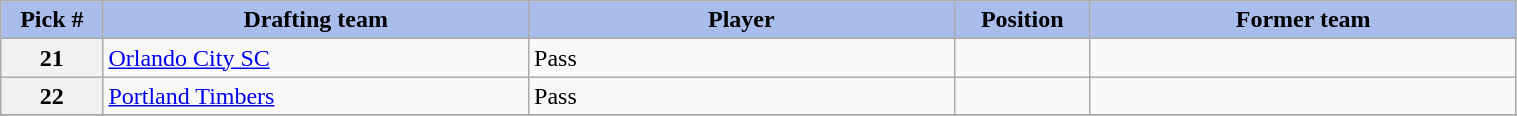<table class="wikitable sortable" style="width: 80%">
<tr>
<th style="background:#A8BDEC;" width=6%>Pick #</th>
<th width=25% style="background:#A8BDEC;">Drafting team</th>
<th width=25% style="background:#A8BDEC;">Player</th>
<th width=8% style="background:#A8BDEC;">Position</th>
<th width=25% style="background:#A8BDEC;">Former team</th>
</tr>
<tr>
<th>21</th>
<td><a href='#'>Orlando City SC</a></td>
<td>Pass</td>
<td></td>
<td></td>
</tr>
<tr>
<th>22</th>
<td><a href='#'>Portland Timbers</a></td>
<td>Pass</td>
<td></td>
<td></td>
</tr>
<tr>
</tr>
</table>
